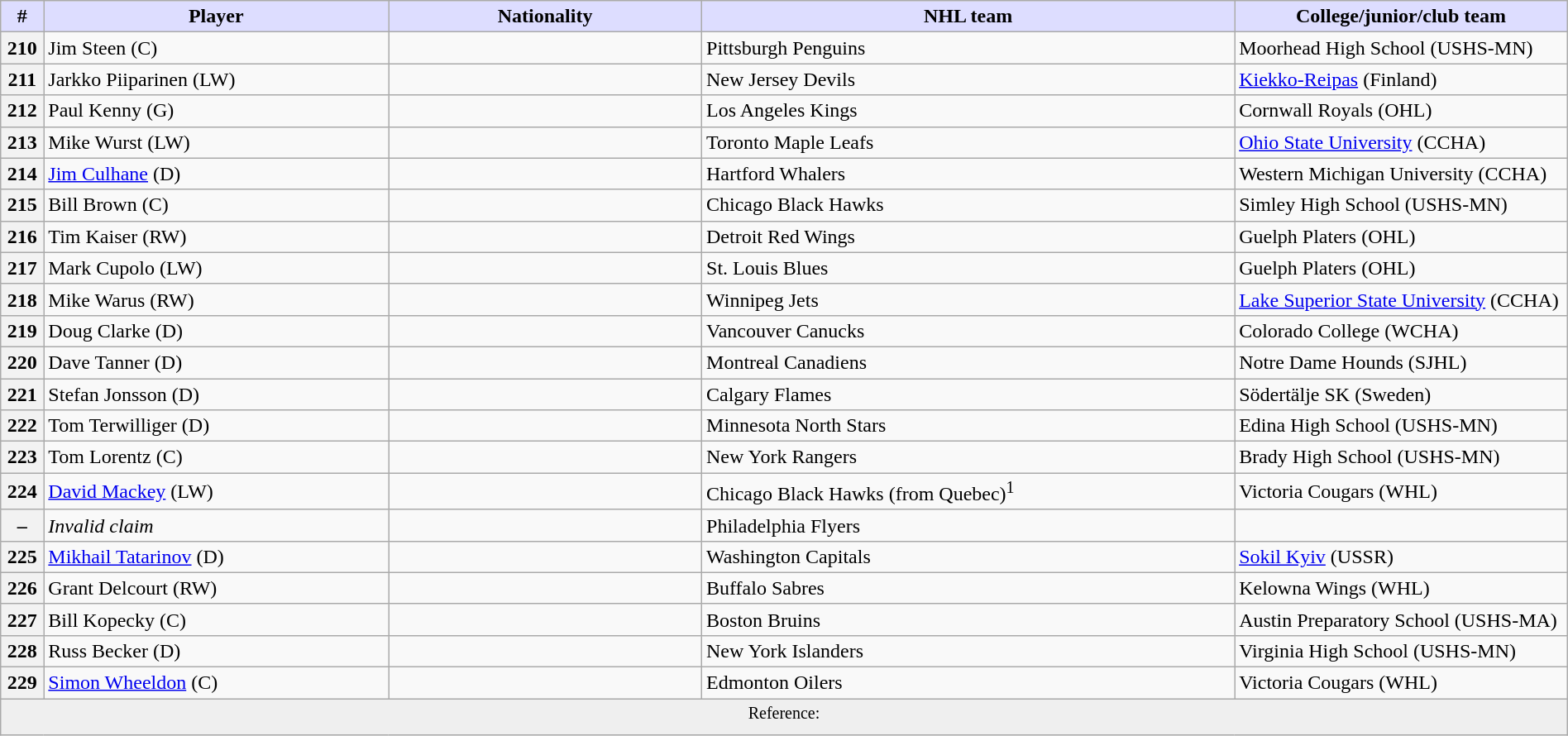<table class="wikitable" style="width: 100%">
<tr>
<th style="background:#ddf; width:2.75%;">#</th>
<th style="background:#ddf; width:22.0%;">Player</th>
<th style="background:#ddf; width:20.0%;">Nationality</th>
<th style="background:#ddf; width:34.0%;">NHL team</th>
<th style="background:#ddf; width:100.0%;">College/junior/club team</th>
</tr>
<tr>
<th>210</th>
<td>Jim Steen (C)</td>
<td></td>
<td>Pittsburgh Penguins</td>
<td>Moorhead High School (USHS-MN)</td>
</tr>
<tr>
<th>211</th>
<td>Jarkko Piiparinen (LW)</td>
<td></td>
<td>New Jersey Devils</td>
<td><a href='#'>Kiekko-Reipas</a> (Finland)</td>
</tr>
<tr>
<th>212</th>
<td>Paul Kenny (G)</td>
<td></td>
<td>Los Angeles Kings</td>
<td>Cornwall Royals (OHL)</td>
</tr>
<tr>
<th>213</th>
<td>Mike Wurst (LW)</td>
<td></td>
<td>Toronto Maple Leafs</td>
<td><a href='#'>Ohio State University</a> (CCHA)</td>
</tr>
<tr>
<th>214</th>
<td><a href='#'>Jim Culhane</a> (D)</td>
<td></td>
<td>Hartford Whalers</td>
<td>Western Michigan University (CCHA)</td>
</tr>
<tr>
<th>215</th>
<td>Bill Brown (C)</td>
<td></td>
<td>Chicago Black Hawks</td>
<td>Simley High School (USHS-MN)</td>
</tr>
<tr>
<th>216</th>
<td>Tim Kaiser (RW)</td>
<td></td>
<td>Detroit Red Wings</td>
<td>Guelph Platers (OHL)</td>
</tr>
<tr>
<th>217</th>
<td>Mark Cupolo (LW)</td>
<td></td>
<td>St. Louis Blues</td>
<td>Guelph Platers (OHL)</td>
</tr>
<tr>
<th>218</th>
<td>Mike Warus (RW)</td>
<td></td>
<td>Winnipeg Jets</td>
<td><a href='#'>Lake Superior State University</a> (CCHA)</td>
</tr>
<tr>
<th>219</th>
<td>Doug Clarke (D)</td>
<td></td>
<td>Vancouver Canucks</td>
<td>Colorado College (WCHA)</td>
</tr>
<tr>
<th>220</th>
<td>Dave Tanner (D)</td>
<td></td>
<td>Montreal Canadiens</td>
<td>Notre Dame Hounds (SJHL)</td>
</tr>
<tr>
<th>221</th>
<td>Stefan Jonsson (D)</td>
<td></td>
<td>Calgary Flames</td>
<td>Södertälje SK (Sweden)</td>
</tr>
<tr>
<th>222</th>
<td>Tom Terwilliger (D)</td>
<td></td>
<td>Minnesota North Stars</td>
<td>Edina High School (USHS-MN)</td>
</tr>
<tr>
<th>223</th>
<td>Tom Lorentz (C)</td>
<td></td>
<td>New York Rangers</td>
<td>Brady High School (USHS-MN)</td>
</tr>
<tr>
<th>224</th>
<td><a href='#'>David Mackey</a> (LW)</td>
<td></td>
<td>Chicago Black Hawks (from Quebec)<sup>1</sup></td>
<td>Victoria Cougars (WHL)</td>
</tr>
<tr>
<th>–</th>
<td><em>Invalid claim</em></td>
<td></td>
<td>Philadelphia Flyers</td>
<td></td>
</tr>
<tr>
<th>225</th>
<td><a href='#'>Mikhail Tatarinov</a> (D)</td>
<td></td>
<td>Washington Capitals</td>
<td><a href='#'>Sokil Kyiv</a> (USSR)</td>
</tr>
<tr>
<th>226</th>
<td>Grant Delcourt (RW)</td>
<td></td>
<td>Buffalo Sabres</td>
<td>Kelowna Wings (WHL)</td>
</tr>
<tr>
<th>227</th>
<td>Bill Kopecky (C)</td>
<td></td>
<td>Boston Bruins</td>
<td>Austin Preparatory School (USHS-MA)</td>
</tr>
<tr>
<th>228</th>
<td>Russ Becker (D)</td>
<td></td>
<td>New York Islanders</td>
<td>Virginia High School (USHS-MN)</td>
</tr>
<tr>
<th>229</th>
<td><a href='#'>Simon Wheeldon</a> (C)</td>
<td></td>
<td>Edmonton Oilers</td>
<td>Victoria Cougars (WHL)</td>
</tr>
<tr>
<td align=center colspan="6" bgcolor="#efefef"><sup>Reference:  </sup></td>
</tr>
</table>
